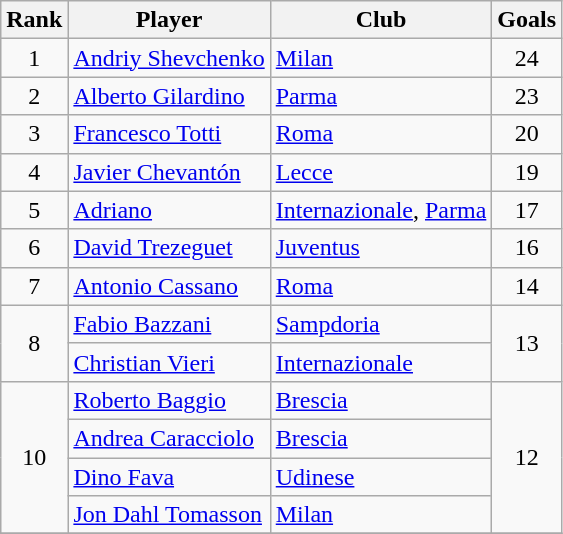<table class="wikitable sortable" style=text-align:center>
<tr>
<th>Rank</th>
<th>Player</th>
<th>Club</th>
<th>Goals</th>
</tr>
<tr>
<td>1</td>
<td align=left> <a href='#'>Andriy Shevchenko</a></td>
<td align=left><a href='#'>Milan</a></td>
<td>24</td>
</tr>
<tr>
<td>2</td>
<td align=left> <a href='#'>Alberto Gilardino</a></td>
<td align=left><a href='#'>Parma</a></td>
<td>23</td>
</tr>
<tr>
<td>3</td>
<td align=left> <a href='#'>Francesco Totti</a></td>
<td align=left><a href='#'>Roma</a></td>
<td>20</td>
</tr>
<tr>
<td>4</td>
<td align=left> <a href='#'>Javier Chevantón</a></td>
<td align=left><a href='#'>Lecce</a></td>
<td>19</td>
</tr>
<tr>
<td>5</td>
<td align=left> <a href='#'>Adriano</a></td>
<td align=left><a href='#'>Internazionale</a>, <a href='#'>Parma</a></td>
<td>17</td>
</tr>
<tr>
<td>6</td>
<td align=left> <a href='#'>David Trezeguet</a></td>
<td align=left><a href='#'>Juventus</a></td>
<td>16</td>
</tr>
<tr>
<td>7</td>
<td align=left> <a href='#'>Antonio Cassano</a></td>
<td align=left><a href='#'>Roma</a></td>
<td>14</td>
</tr>
<tr>
<td rowspan=2>8</td>
<td align=left> <a href='#'>Fabio Bazzani</a></td>
<td align=left><a href='#'>Sampdoria</a></td>
<td rowspan=2>13</td>
</tr>
<tr>
<td align=left> <a href='#'>Christian Vieri</a></td>
<td align=left><a href='#'>Internazionale</a></td>
</tr>
<tr>
<td rowspan=4>10</td>
<td align=left> <a href='#'>Roberto Baggio</a></td>
<td align=left><a href='#'>Brescia</a></td>
<td rowspan=4>12</td>
</tr>
<tr>
<td align=left> <a href='#'>Andrea Caracciolo</a></td>
<td align=left><a href='#'>Brescia</a></td>
</tr>
<tr>
<td align=left> <a href='#'>Dino Fava</a></td>
<td align=left><a href='#'>Udinese</a></td>
</tr>
<tr>
<td align=left> <a href='#'>Jon Dahl Tomasson</a></td>
<td align=left><a href='#'>Milan</a></td>
</tr>
<tr>
</tr>
</table>
